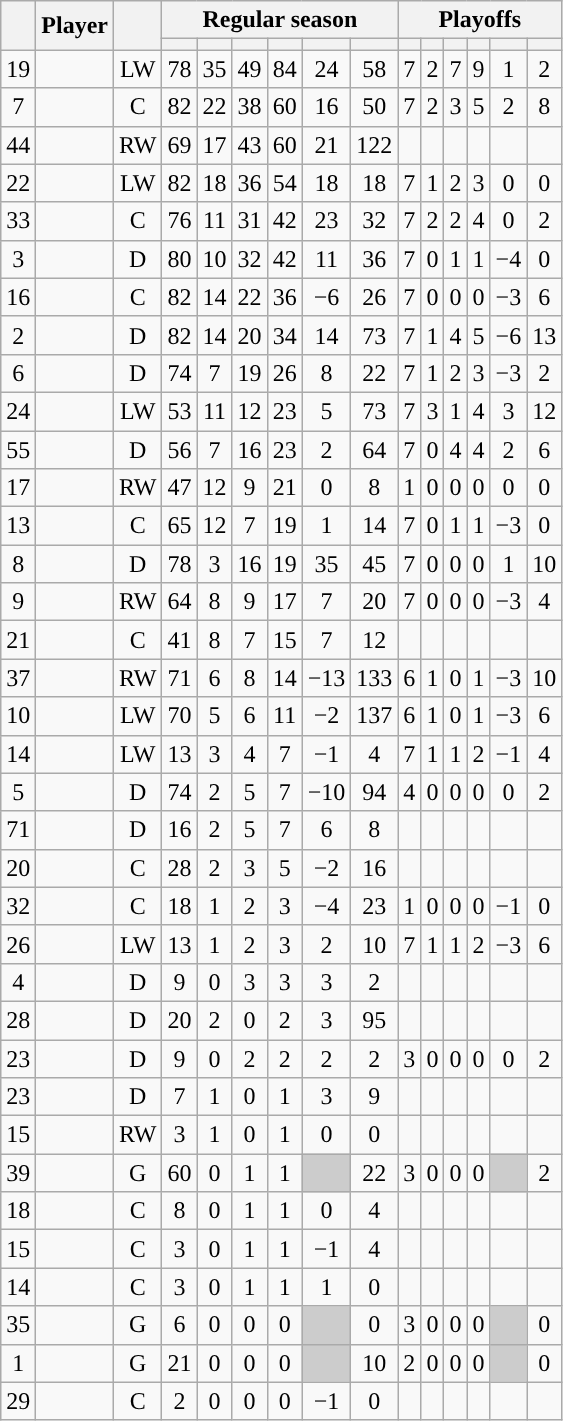<table class="wikitable sortable plainrowheaders" style="text-align:center;">
<tr>
<th scope="col" data-sort-type="number" rowspan="2"></th>
<th scope="col" rowspan="2">Player</th>
<th scope="col" rowspan="2"></th>
<th scope=colgroup colspan=6>Regular season</th>
<th scope=colgroup colspan=6>Playoffs</th>
</tr>
<tr>
<th scope="col" data-sort-type="number"></th>
<th scope="col" data-sort-type="number"></th>
<th scope="col" data-sort-type="number"></th>
<th scope="col" data-sort-type="number"></th>
<th scope="col" data-sort-type="number"></th>
<th scope="col" data-sort-type="number"></th>
<th scope="col" data-sort-type="number"></th>
<th scope="col" data-sort-type="number"></th>
<th scope="col" data-sort-type="number"></th>
<th scope="col" data-sort-type="number"></th>
<th scope="col" data-sort-type="number"></th>
<th scope="col" data-sort-type="number"></th>
</tr>
<tr>
<td scope="row">19</td>
<td align="left"></td>
<td>LW</td>
<td>78</td>
<td>35</td>
<td>49</td>
<td>84</td>
<td>24</td>
<td>58</td>
<td>7</td>
<td>2</td>
<td>7</td>
<td>9</td>
<td>1</td>
<td>2</td>
</tr>
<tr>
<td scope="row">7</td>
<td align="left"></td>
<td>C</td>
<td>82</td>
<td>22</td>
<td>38</td>
<td>60</td>
<td>16</td>
<td>50</td>
<td>7</td>
<td>2</td>
<td>3</td>
<td>5</td>
<td>2</td>
<td>8</td>
</tr>
<tr>
<td scope="row">44</td>
<td align="left"></td>
<td>RW</td>
<td>69</td>
<td>17</td>
<td>43</td>
<td>60</td>
<td>21</td>
<td>122</td>
<td></td>
<td></td>
<td></td>
<td></td>
<td></td>
<td></td>
</tr>
<tr>
<td scope="row">22</td>
<td align="left"></td>
<td>LW</td>
<td>82</td>
<td>18</td>
<td>36</td>
<td>54</td>
<td>18</td>
<td>18</td>
<td>7</td>
<td>1</td>
<td>2</td>
<td>3</td>
<td>0</td>
<td>0</td>
</tr>
<tr>
<td scope="row">33</td>
<td align="left"></td>
<td>C</td>
<td>76</td>
<td>11</td>
<td>31</td>
<td>42</td>
<td>23</td>
<td>32</td>
<td>7</td>
<td>2</td>
<td>2</td>
<td>4</td>
<td>0</td>
<td>2</td>
</tr>
<tr>
<td scope="row">3</td>
<td align="left"></td>
<td>D</td>
<td>80</td>
<td>10</td>
<td>32</td>
<td>42</td>
<td>11</td>
<td>36</td>
<td>7</td>
<td>0</td>
<td>1</td>
<td>1</td>
<td>−4</td>
<td>0</td>
</tr>
<tr>
<td scope="row">16</td>
<td align="left"></td>
<td>C</td>
<td>82</td>
<td>14</td>
<td>22</td>
<td>36</td>
<td>−6</td>
<td>26</td>
<td>7</td>
<td>0</td>
<td>0</td>
<td>0</td>
<td>−3</td>
<td>6</td>
</tr>
<tr>
<td scope="row">2</td>
<td align="left"></td>
<td>D</td>
<td>82</td>
<td>14</td>
<td>20</td>
<td>34</td>
<td>14</td>
<td>73</td>
<td>7</td>
<td>1</td>
<td>4</td>
<td>5</td>
<td>−6</td>
<td>13</td>
</tr>
<tr>
<td scope="row">6</td>
<td align="left"></td>
<td>D</td>
<td>74</td>
<td>7</td>
<td>19</td>
<td>26</td>
<td>8</td>
<td>22</td>
<td>7</td>
<td>1</td>
<td>2</td>
<td>3</td>
<td>−3</td>
<td>2</td>
</tr>
<tr>
<td scope="row">24</td>
<td align="left"></td>
<td>LW</td>
<td>53</td>
<td>11</td>
<td>12</td>
<td>23</td>
<td>5</td>
<td>73</td>
<td>7</td>
<td>3</td>
<td>1</td>
<td>4</td>
<td>3</td>
<td>12</td>
</tr>
<tr>
<td scope="row">55</td>
<td align="left"></td>
<td>D</td>
<td>56</td>
<td>7</td>
<td>16</td>
<td>23</td>
<td>2</td>
<td>64</td>
<td>7</td>
<td>0</td>
<td>4</td>
<td>4</td>
<td>2</td>
<td>6</td>
</tr>
<tr>
<td scope="row">17</td>
<td align="left"></td>
<td>RW</td>
<td>47</td>
<td>12</td>
<td>9</td>
<td>21</td>
<td>0</td>
<td>8</td>
<td>1</td>
<td>0</td>
<td>0</td>
<td>0</td>
<td>0</td>
<td>0</td>
</tr>
<tr>
<td scope="row">13</td>
<td align="left"></td>
<td>C</td>
<td>65</td>
<td>12</td>
<td>7</td>
<td>19</td>
<td>1</td>
<td>14</td>
<td>7</td>
<td>0</td>
<td>1</td>
<td>1</td>
<td>−3</td>
<td>0</td>
</tr>
<tr>
<td scope="row">8</td>
<td align="left"></td>
<td>D</td>
<td>78</td>
<td>3</td>
<td>16</td>
<td>19</td>
<td>35</td>
<td>45</td>
<td>7</td>
<td>0</td>
<td>0</td>
<td>0</td>
<td>1</td>
<td>10</td>
</tr>
<tr>
<td scope="row">9</td>
<td align="left"></td>
<td>RW</td>
<td>64</td>
<td>8</td>
<td>9</td>
<td>17</td>
<td>7</td>
<td>20</td>
<td>7</td>
<td>0</td>
<td>0</td>
<td>0</td>
<td>−3</td>
<td>4</td>
</tr>
<tr>
<td scope="row">21</td>
<td align="left"></td>
<td>C</td>
<td>41</td>
<td>8</td>
<td>7</td>
<td>15</td>
<td>7</td>
<td>12</td>
<td></td>
<td></td>
<td></td>
<td></td>
<td></td>
<td></td>
</tr>
<tr>
<td scope="row">37</td>
<td align="left"></td>
<td>RW</td>
<td>71</td>
<td>6</td>
<td>8</td>
<td>14</td>
<td>−13</td>
<td>133</td>
<td>6</td>
<td>1</td>
<td>0</td>
<td>1</td>
<td>−3</td>
<td>10</td>
</tr>
<tr>
<td scope="row">10</td>
<td align="left"></td>
<td>LW</td>
<td>70</td>
<td>5</td>
<td>6</td>
<td>11</td>
<td>−2</td>
<td>137</td>
<td>6</td>
<td>1</td>
<td>0</td>
<td>1</td>
<td>−3</td>
<td>6</td>
</tr>
<tr>
<td scope="row">14</td>
<td align="left"></td>
<td>LW</td>
<td>13</td>
<td>3</td>
<td>4</td>
<td>7</td>
<td>−1</td>
<td>4</td>
<td>7</td>
<td>1</td>
<td>1</td>
<td>2</td>
<td>−1</td>
<td>4</td>
</tr>
<tr>
<td scope="row">5</td>
<td align="left"></td>
<td>D</td>
<td>74</td>
<td>2</td>
<td>5</td>
<td>7</td>
<td>−10</td>
<td>94</td>
<td>4</td>
<td>0</td>
<td>0</td>
<td>0</td>
<td>0</td>
<td>2</td>
</tr>
<tr>
<td scope="row">71</td>
<td align="left"></td>
<td>D</td>
<td>16</td>
<td>2</td>
<td>5</td>
<td>7</td>
<td>6</td>
<td>8</td>
<td></td>
<td></td>
<td></td>
<td></td>
<td></td>
<td></td>
</tr>
<tr>
<td scope="row">20</td>
<td align="left"></td>
<td>C</td>
<td>28</td>
<td>2</td>
<td>3</td>
<td>5</td>
<td>−2</td>
<td>16</td>
<td></td>
<td></td>
<td></td>
<td></td>
<td></td>
<td></td>
</tr>
<tr>
<td scope="row">32</td>
<td align="left"></td>
<td>C</td>
<td>18</td>
<td>1</td>
<td>2</td>
<td>3</td>
<td>−4</td>
<td>23</td>
<td>1</td>
<td>0</td>
<td>0</td>
<td>0</td>
<td>−1</td>
<td>0</td>
</tr>
<tr>
<td scope="row">26</td>
<td align="left"></td>
<td>LW</td>
<td>13</td>
<td>1</td>
<td>2</td>
<td>3</td>
<td>2</td>
<td>10</td>
<td>7</td>
<td>1</td>
<td>1</td>
<td>2</td>
<td>−3</td>
<td>6</td>
</tr>
<tr>
<td scope="row">4</td>
<td align="left"></td>
<td>D</td>
<td>9</td>
<td>0</td>
<td>3</td>
<td>3</td>
<td>3</td>
<td>2</td>
<td></td>
<td></td>
<td></td>
<td></td>
<td></td>
<td></td>
</tr>
<tr>
<td scope="row">28</td>
<td align="left"></td>
<td>D</td>
<td>20</td>
<td>2</td>
<td>0</td>
<td>2</td>
<td>3</td>
<td>95</td>
<td></td>
<td></td>
<td></td>
<td></td>
<td></td>
<td></td>
</tr>
<tr>
<td scope="row">23</td>
<td align="left"></td>
<td>D</td>
<td>9</td>
<td>0</td>
<td>2</td>
<td>2</td>
<td>2</td>
<td>2</td>
<td>3</td>
<td>0</td>
<td>0</td>
<td>0</td>
<td>0</td>
<td>2</td>
</tr>
<tr>
<td scope="row">23</td>
<td align="left"></td>
<td>D</td>
<td>7</td>
<td>1</td>
<td>0</td>
<td>1</td>
<td>3</td>
<td>9</td>
<td></td>
<td></td>
<td></td>
<td></td>
<td></td>
<td></td>
</tr>
<tr>
<td scope="row">15</td>
<td align="left"></td>
<td>RW</td>
<td>3</td>
<td>1</td>
<td>0</td>
<td>1</td>
<td>0</td>
<td>0</td>
<td></td>
<td></td>
<td></td>
<td></td>
<td></td>
<td></td>
</tr>
<tr>
<td scope="row">39</td>
<td align="left"></td>
<td>G</td>
<td>60</td>
<td>0</td>
<td>1</td>
<td>1</td>
<td style="background:#ccc"></td>
<td>22</td>
<td>3</td>
<td>0</td>
<td>0</td>
<td>0</td>
<td style="background:#ccc"></td>
<td>2</td>
</tr>
<tr>
<td scope="row">18</td>
<td align="left"></td>
<td>C</td>
<td>8</td>
<td>0</td>
<td>1</td>
<td>1</td>
<td>0</td>
<td>4</td>
<td></td>
<td></td>
<td></td>
<td></td>
<td></td>
<td></td>
</tr>
<tr>
<td scope="row">15</td>
<td align="left"></td>
<td>C</td>
<td>3</td>
<td>0</td>
<td>1</td>
<td>1</td>
<td>−1</td>
<td>4</td>
<td></td>
<td></td>
<td></td>
<td></td>
<td></td>
<td></td>
</tr>
<tr>
<td scope="row">14</td>
<td align="left"></td>
<td>C</td>
<td>3</td>
<td>0</td>
<td>1</td>
<td>1</td>
<td>1</td>
<td>0</td>
<td></td>
<td></td>
<td></td>
<td></td>
<td></td>
<td></td>
</tr>
<tr>
<td scope="row">35</td>
<td align="left"></td>
<td>G</td>
<td>6</td>
<td>0</td>
<td>0</td>
<td>0</td>
<td style="background:#ccc"></td>
<td>0</td>
<td>3</td>
<td>0</td>
<td>0</td>
<td>0</td>
<td style="background:#ccc"></td>
<td>0</td>
</tr>
<tr>
<td scope="row">1</td>
<td align="left"></td>
<td>G</td>
<td>21</td>
<td>0</td>
<td>0</td>
<td>0</td>
<td style="background:#ccc"></td>
<td>10</td>
<td>2</td>
<td>0</td>
<td>0</td>
<td>0</td>
<td style="background:#ccc"></td>
<td>0</td>
</tr>
<tr>
<td scope="row">29</td>
<td align="left"></td>
<td>C</td>
<td>2</td>
<td>0</td>
<td>0</td>
<td>0</td>
<td>−1</td>
<td>0</td>
<td></td>
<td></td>
<td></td>
<td></td>
<td></td>
<td></td>
</tr>
</table>
